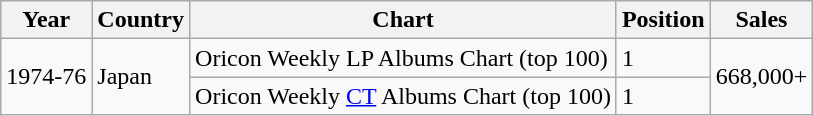<table class="wikitable">
<tr>
<th>Year</th>
<th>Country</th>
<th>Chart</th>
<th>Position</th>
<th>Sales</th>
</tr>
<tr>
<td rowspan=2>1974-76</td>
<td rowspan=2>Japan</td>
<td>Oricon Weekly LP Albums Chart (top 100)</td>
<td>1</td>
<td rowspan=2>668,000+</td>
</tr>
<tr>
<td>Oricon Weekly <a href='#'>CT</a> Albums Chart (top 100)</td>
<td>1</td>
</tr>
</table>
